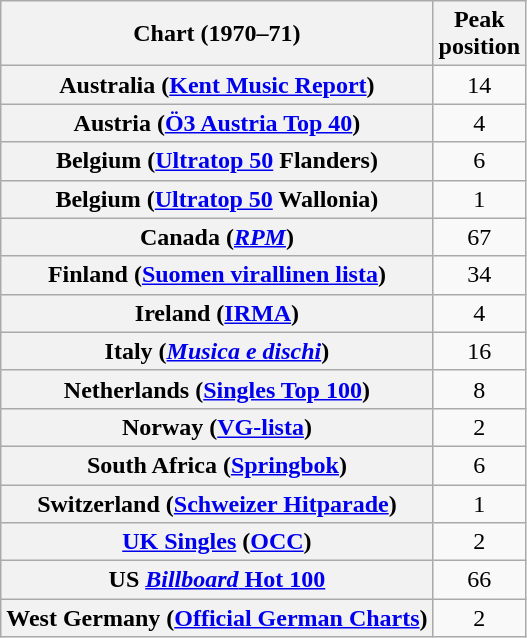<table class="wikitable sortable plainrowheaders" style="text-align:center">
<tr>
<th scope="col">Chart (1970–71)</th>
<th scope="col">Peak<br>position</th>
</tr>
<tr>
<th scope="row">Australia (<a href='#'>Kent Music Report</a>)</th>
<td>14</td>
</tr>
<tr>
<th scope="row">Austria (<a href='#'>Ö3 Austria Top 40</a>)</th>
<td>4</td>
</tr>
<tr>
<th scope="row">Belgium (<a href='#'>Ultratop 50</a> Flanders)</th>
<td>6</td>
</tr>
<tr>
<th scope="row">Belgium (<a href='#'>Ultratop 50</a> Wallonia)</th>
<td>1</td>
</tr>
<tr>
<th scope="row">Canada (<a href='#'><em>RPM</em></a>)</th>
<td>67</td>
</tr>
<tr>
<th scope="row">Finland (<a href='#'>Suomen virallinen lista</a>)</th>
<td>34</td>
</tr>
<tr>
<th scope="row">Ireland (<a href='#'>IRMA</a>)</th>
<td>4</td>
</tr>
<tr>
<th scope="row">Italy (<em><a href='#'>Musica e dischi</a></em>)</th>
<td>16</td>
</tr>
<tr>
<th scope="row">Netherlands (<a href='#'>Singles Top 100</a>)</th>
<td>8</td>
</tr>
<tr>
<th scope="row">Norway (<a href='#'>VG-lista</a>)</th>
<td>2</td>
</tr>
<tr>
<th scope="row">South Africa (<a href='#'>Springbok</a>)</th>
<td>6</td>
</tr>
<tr>
<th scope="row">Switzerland (<a href='#'>Schweizer Hitparade</a>)</th>
<td>1</td>
</tr>
<tr>
<th scope="row"><a href='#'>UK Singles</a> (<a href='#'>OCC</a>)</th>
<td>2</td>
</tr>
<tr>
<th scope="row">US <a href='#'><em>Billboard</em> Hot 100</a></th>
<td>66</td>
</tr>
<tr>
<th scope="row">West Germany (<a href='#'>Official German Charts</a>)</th>
<td>2</td>
</tr>
</table>
